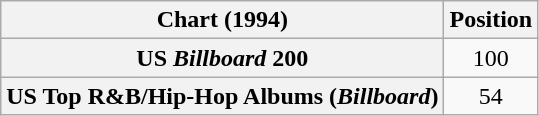<table class="wikitable sortable plainrowheaders" style="text-align:center">
<tr>
<th scope="col">Chart (1994)</th>
<th scope="col">Position</th>
</tr>
<tr>
<th scope="row">US <em>Billboard</em> 200</th>
<td>100</td>
</tr>
<tr>
<th scope="row">US Top R&B/Hip-Hop Albums (<em>Billboard</em>)</th>
<td>54</td>
</tr>
</table>
